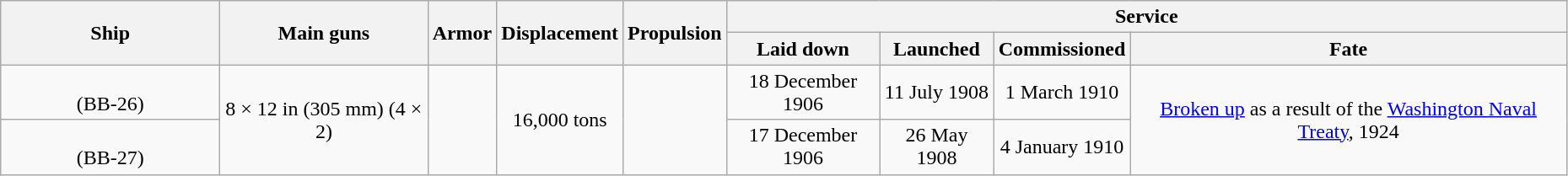<table class="wikitable" style="width:98%;">
<tr valign="center">
<th scope="col" rowspan="2" style="text-align:center; width:14%;">Ship</th>
<th scope="col" style="text-align:center;" rowspan="2">Main guns</th>
<th scope="col" style="text-align:center;" rowspan="2">Armor</th>
<th scope="col" style="text-align:center;" rowspan="2">Displacement</th>
<th scope="col" style="text-align:center;" rowspan="2">Propulsion</th>
<th scope="col" style="text-align:center;" colspan="4">Service</th>
</tr>
<tr valign="top">
<th scope="col" style="text-align:center;">Laid down</th>
<th scope="col" style="text-align:center;">Launched</th>
<th scope="col" style="text-align:center;">Commissioned</th>
<th scope="col" style="text-align:center;">Fate</th>
</tr>
<tr>
<td style="text-align:center"><br>(BB-26)</td>
<td style="text-align:center;" rowspan="5">8 × 12 in (305 mm) (4 × 2)</td>
<td style="text-align:center;" rowspan="5"></td>
<td style="text-align:center;" rowspan="5">16,000 tons</td>
<td style="text-align:center;" rowspan="5"></td>
<td style="text-align:center">18 December 1906</td>
<td style="text-align:center">11 July 1908</td>
<td style="text-align:center">1 March 1910</td>
<td style="text-align:center;" rowspan="5"><a href='#'>Broken up</a> as a result of the <a href='#'>Washington Naval Treaty</a>, 1924</td>
</tr>
<tr>
<td style="text-align:center"><br>(BB-27)</td>
<td style="text-align:center">17 December 1906</td>
<td style="text-align:center">26 May 1908</td>
<td style="text-align:center">4 January 1910</td>
</tr>
</table>
